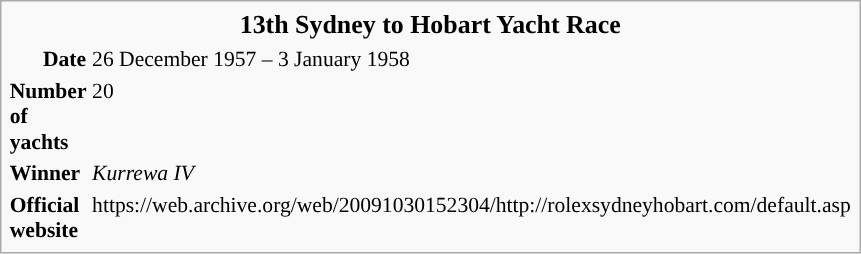<table class="infobox" style="width: 23em; font-size: 90%">
<tr>
<th colspan="2" style="text-align: center; font-size: larger;"><strong>13th Sydney to Hobart Yacht Race</strong></th>
</tr>
<tr>
<td style="text-align: right;"><strong>Date</strong></td>
<td>26 December 1957 – 3 January 1958</td>
</tr>
<tr>
<td><strong>Number of yachts</strong></td>
<td>20</td>
</tr>
<tr>
<td><strong>Winner</strong></td>
<td><em>Kurrewa IV</em></td>
</tr>
<tr>
<td><strong>Official website</strong></td>
<td>https://web.archive.org/web/20091030152304/http://rolexsydneyhobart.com/default.asp</td>
</tr>
</table>
